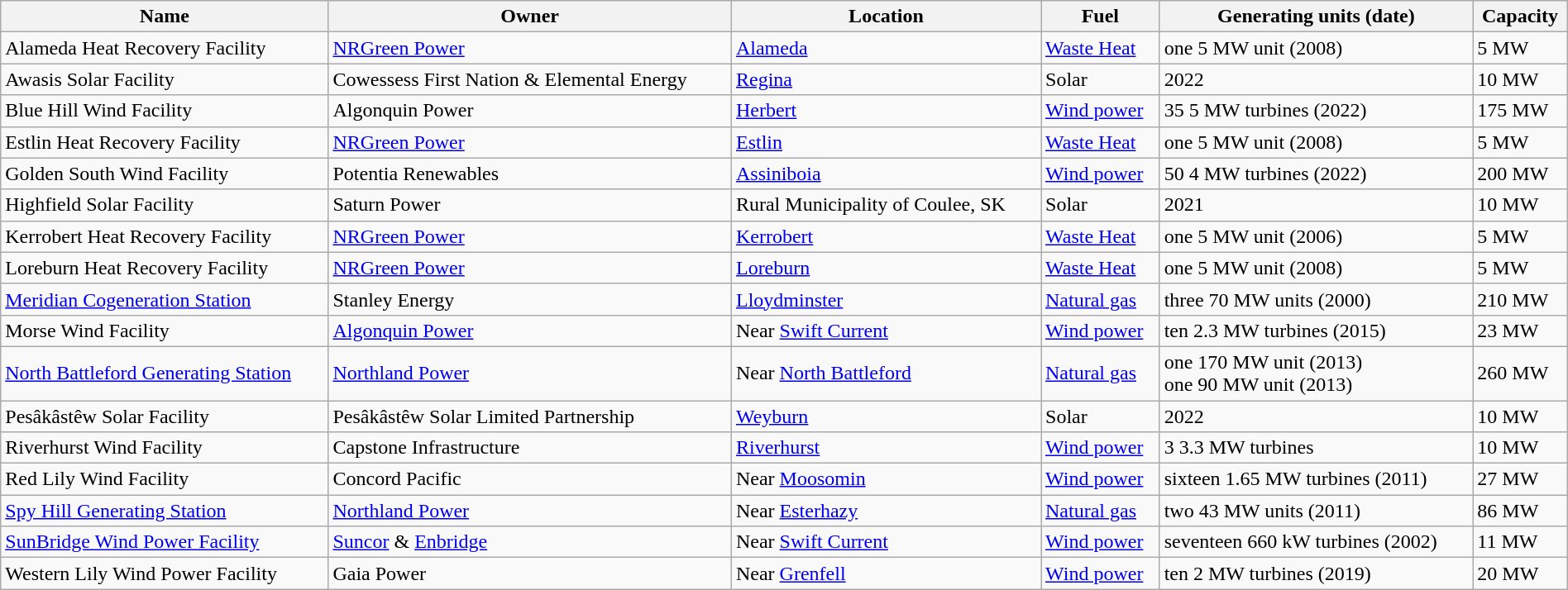<table class="wikitable sortable" width="100%">
<tr>
<th>Name</th>
<th>Owner</th>
<th>Location</th>
<th>Fuel</th>
<th>Generating units (date)</th>
<th>Capacity</th>
</tr>
<tr>
<td>Alameda Heat Recovery Facility</td>
<td><a href='#'>NRGreen Power</a></td>
<td><a href='#'>Alameda</a></td>
<td><a href='#'>Waste Heat</a></td>
<td>one 5 MW unit (2008)</td>
<td>5 MW</td>
</tr>
<tr>
<td>Awasis Solar Facility</td>
<td>Cowessess First Nation & Elemental Energy</td>
<td><a href='#'>Regina</a></td>
<td>Solar</td>
<td>2022</td>
<td>10 MW</td>
</tr>
<tr>
<td>Blue Hill Wind Facility</td>
<td>Algonquin Power</td>
<td><a href='#'>Herbert</a></td>
<td><a href='#'>Wind power</a></td>
<td>35 5 MW turbines (2022)</td>
<td>175 MW</td>
</tr>
<tr>
<td>Estlin Heat Recovery Facility</td>
<td><a href='#'>NRGreen Power</a></td>
<td><a href='#'>Estlin</a></td>
<td><a href='#'>Waste Heat</a></td>
<td>one 5 MW unit (2008)</td>
<td>5 MW</td>
</tr>
<tr>
<td>Golden South Wind Facility</td>
<td>Potentia Renewables</td>
<td><a href='#'>Assiniboia</a></td>
<td><a href='#'>Wind power</a></td>
<td>50 4 MW turbines (2022)</td>
<td>200 MW</td>
</tr>
<tr>
<td>Highfield Solar Facility</td>
<td>Saturn Power</td>
<td>Rural Municipality of Coulee, SK</td>
<td>Solar</td>
<td>2021</td>
<td>10 MW</td>
</tr>
<tr>
<td>Kerrobert Heat Recovery Facility</td>
<td><a href='#'>NRGreen Power</a></td>
<td><a href='#'>Kerrobert</a></td>
<td><a href='#'>Waste Heat</a></td>
<td>one 5 MW unit (2006)</td>
<td>5 MW</td>
</tr>
<tr>
<td>Loreburn Heat Recovery Facility</td>
<td><a href='#'>NRGreen Power</a></td>
<td><a href='#'>Loreburn</a></td>
<td><a href='#'>Waste Heat</a></td>
<td>one 5 MW unit (2008)</td>
<td>5 MW</td>
</tr>
<tr>
<td><a href='#'>Meridian Cogeneration Station</a></td>
<td>Stanley Energy</td>
<td><a href='#'>Lloydminster</a></td>
<td><a href='#'>Natural gas</a></td>
<td>three 70 MW units (2000)</td>
<td>210 MW</td>
</tr>
<tr>
<td>Morse Wind Facility</td>
<td><a href='#'>Algonquin Power</a></td>
<td>Near <a href='#'>Swift Current</a></td>
<td><a href='#'>Wind power</a></td>
<td>ten 2.3 MW turbines (2015)</td>
<td>23 MW</td>
</tr>
<tr>
<td><a href='#'>North Battleford Generating Station</a></td>
<td><a href='#'>Northland Power</a></td>
<td>Near <a href='#'>North Battleford</a></td>
<td><a href='#'>Natural gas</a></td>
<td>one 170 MW unit (2013)<br>one 90 MW unit (2013)</td>
<td>260 MW</td>
</tr>
<tr>
<td>Pesâkâstêw Solar Facility</td>
<td>Pesâkâstêw Solar Limited Partnership</td>
<td><a href='#'>Weyburn</a></td>
<td>Solar</td>
<td>2022</td>
<td>10 MW</td>
</tr>
<tr>
<td>Riverhurst Wind Facility</td>
<td>Capstone Infrastructure</td>
<td><a href='#'>Riverhurst</a></td>
<td><a href='#'>Wind power</a></td>
<td>3 3.3 MW turbines</td>
<td>10 MW</td>
</tr>
<tr>
<td>Red Lily Wind Facility</td>
<td>Concord Pacific</td>
<td>Near <a href='#'>Moosomin</a></td>
<td><a href='#'>Wind power</a></td>
<td>sixteen 1.65 MW turbines (2011)</td>
<td>27 MW</td>
</tr>
<tr>
<td><a href='#'>Spy Hill Generating Station</a></td>
<td><a href='#'>Northland Power</a></td>
<td>Near <a href='#'>Esterhazy</a></td>
<td><a href='#'>Natural gas</a></td>
<td>two 43 MW units (2011)</td>
<td>86 MW</td>
</tr>
<tr>
<td><a href='#'>SunBridge Wind Power Facility</a></td>
<td><a href='#'>Suncor</a> & <a href='#'>Enbridge</a></td>
<td>Near <a href='#'>Swift Current</a></td>
<td><a href='#'>Wind power</a></td>
<td>seventeen 660 kW turbines (2002)</td>
<td>11 MW</td>
</tr>
<tr>
<td>Western Lily Wind Power Facility</td>
<td>Gaia Power</td>
<td>Near <a href='#'>Grenfell</a></td>
<td><a href='#'>Wind power</a></td>
<td>ten 2 MW turbines (2019)</td>
<td>20 MW</td>
</tr>
</table>
